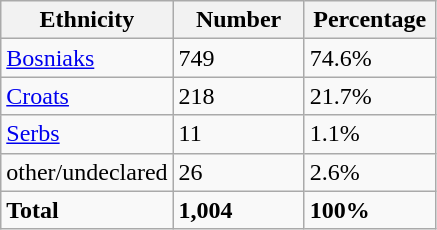<table class="wikitable">
<tr>
<th width="100px">Ethnicity</th>
<th width="80px">Number</th>
<th width="80px">Percentage</th>
</tr>
<tr>
<td><a href='#'>Bosniaks</a></td>
<td>749</td>
<td>74.6%</td>
</tr>
<tr>
<td><a href='#'>Croats</a></td>
<td>218</td>
<td>21.7%</td>
</tr>
<tr>
<td><a href='#'>Serbs</a></td>
<td>11</td>
<td>1.1%</td>
</tr>
<tr>
<td>other/undeclared</td>
<td>26</td>
<td>2.6%</td>
</tr>
<tr>
<td><strong>Total</strong></td>
<td><strong>1,004</strong></td>
<td><strong>100%</strong></td>
</tr>
</table>
